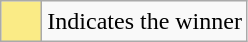<table class="wikitable">
<tr>
<td style="background:#FAEB86; height:20px; width:20px"></td>
<td>Indicates the winner</td>
</tr>
</table>
